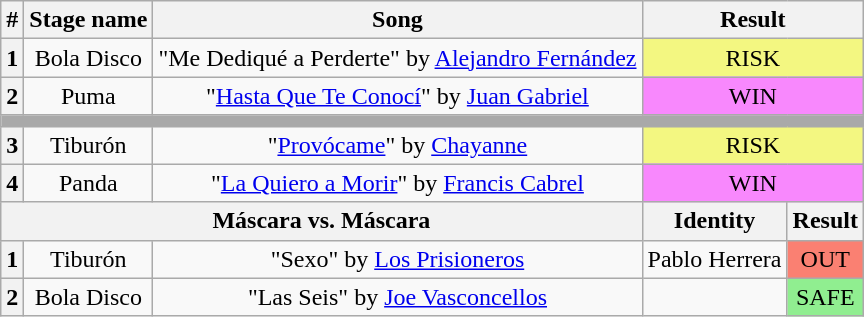<table class="wikitable plainrowheaders" style="text-align: center;">
<tr>
<th>#</th>
<th>Stage name</th>
<th>Song</th>
<th colspan=2>Result</th>
</tr>
<tr>
<th>1</th>
<td>Bola Disco</td>
<td>"Me Dediqué a Perderte" by <a href='#'>Alejandro Fernández</a></td>
<td colspan=2 bgcolor=#F3F781>RISK</td>
</tr>
<tr>
<th>2</th>
<td>Puma</td>
<td>"<a href='#'>Hasta Que Te Conocí</a>" by <a href='#'>Juan Gabriel</a></td>
<td colspan=2 bgcolor=#F888FD>WIN</td>
</tr>
<tr>
<td colspan="5" style="background:darkgray"></td>
</tr>
<tr>
<th>3</th>
<td>Tiburón</td>
<td>"<a href='#'>Provócame</a>" by <a href='#'>Chayanne</a></td>
<td colspan=2 bgcolor=#F3F781>RISK</td>
</tr>
<tr>
<th>4</th>
<td>Panda</td>
<td>"<a href='#'>La Quiero a Morir</a>" by <a href='#'>Francis Cabrel</a></td>
<td colspan=2 bgcolor=#F888FD>WIN</td>
</tr>
<tr>
<th colspan="3">Máscara vs. Máscara</th>
<th>Identity</th>
<th>Result</th>
</tr>
<tr>
<th>1</th>
<td>Tiburón</td>
<td>"Sexo" by <a href='#'>Los Prisioneros</a></td>
<td>Pablo Herrera</td>
<td bgcolor=salmon>OUT</td>
</tr>
<tr>
<th>2</th>
<td>Bola Disco</td>
<td>"Las Seis" by <a href='#'>Joe Vasconcellos</a></td>
<td></td>
<td bgcolor=lightgreen>SAFE</td>
</tr>
</table>
